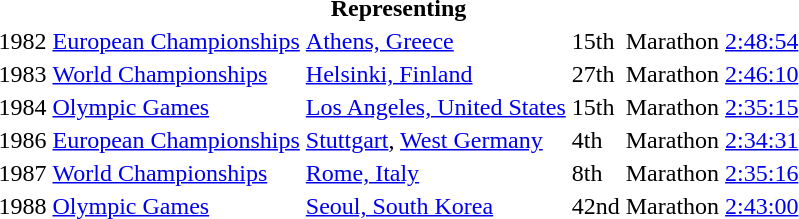<table>
<tr>
<th colspan="6">Representing </th>
</tr>
<tr>
<td>1982</td>
<td><a href='#'>European Championships</a></td>
<td><a href='#'>Athens, Greece</a></td>
<td>15th</td>
<td>Marathon</td>
<td><a href='#'>2:48:54</a></td>
</tr>
<tr>
<td>1983</td>
<td><a href='#'>World Championships</a></td>
<td><a href='#'>Helsinki, Finland</a></td>
<td>27th</td>
<td>Marathon</td>
<td><a href='#'>2:46:10</a></td>
</tr>
<tr>
<td>1984</td>
<td><a href='#'>Olympic Games</a></td>
<td><a href='#'>Los Angeles, United States</a></td>
<td>15th</td>
<td>Marathon</td>
<td><a href='#'>2:35:15</a></td>
</tr>
<tr>
<td>1986</td>
<td><a href='#'>European Championships</a></td>
<td><a href='#'>Stuttgart</a>, <a href='#'>West Germany</a></td>
<td>4th</td>
<td>Marathon</td>
<td><a href='#'>2:34:31</a></td>
</tr>
<tr>
<td>1987</td>
<td><a href='#'>World Championships</a></td>
<td><a href='#'>Rome, Italy</a></td>
<td>8th</td>
<td>Marathon</td>
<td><a href='#'>2:35:16</a></td>
</tr>
<tr>
<td>1988</td>
<td><a href='#'>Olympic Games</a></td>
<td><a href='#'>Seoul, South Korea</a></td>
<td>42nd</td>
<td>Marathon</td>
<td><a href='#'>2:43:00</a></td>
</tr>
</table>
